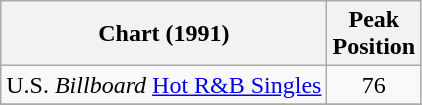<table class="wikitable">
<tr>
<th>Chart (1991)</th>
<th>Peak<br>Position</th>
</tr>
<tr>
<td>U.S. <em>Billboard</em> <a href='#'>Hot R&B Singles</a></td>
<td align="center">76</td>
</tr>
<tr>
</tr>
</table>
